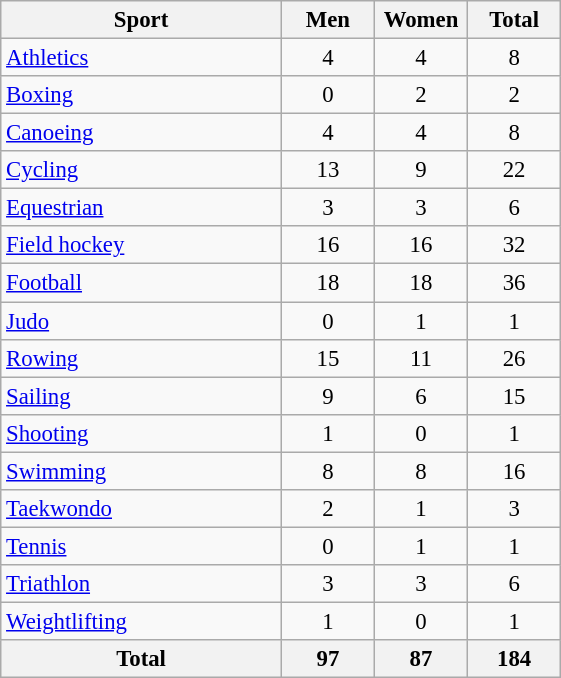<table class="wikitable sortable" style="text-align:center; font-size:95%">
<tr>
<th width=180>Sport</th>
<th width=55>Men</th>
<th width=55>Women</th>
<th width=55>Total</th>
</tr>
<tr>
<td align=left><a href='#'>Athletics</a></td>
<td>4</td>
<td>4</td>
<td>8</td>
</tr>
<tr>
<td align=left><a href='#'>Boxing</a></td>
<td>0</td>
<td>2</td>
<td>2</td>
</tr>
<tr>
<td align=left><a href='#'>Canoeing</a></td>
<td>4</td>
<td>4</td>
<td>8</td>
</tr>
<tr>
<td align=left><a href='#'>Cycling</a></td>
<td>13</td>
<td>9</td>
<td>22</td>
</tr>
<tr>
<td align=left><a href='#'>Equestrian</a></td>
<td>3</td>
<td>3</td>
<td>6</td>
</tr>
<tr>
<td align=left><a href='#'>Field hockey</a></td>
<td>16</td>
<td>16</td>
<td>32</td>
</tr>
<tr>
<td align=left><a href='#'>Football</a></td>
<td>18</td>
<td>18</td>
<td>36</td>
</tr>
<tr>
<td align=left><a href='#'>Judo</a></td>
<td>0</td>
<td>1</td>
<td>1</td>
</tr>
<tr>
<td align=left><a href='#'>Rowing</a></td>
<td>15</td>
<td>11</td>
<td>26</td>
</tr>
<tr>
<td align=left><a href='#'>Sailing</a></td>
<td>9</td>
<td>6</td>
<td>15</td>
</tr>
<tr>
<td align=left><a href='#'>Shooting</a></td>
<td>1</td>
<td>0</td>
<td>1</td>
</tr>
<tr>
<td align=left><a href='#'>Swimming</a></td>
<td>8</td>
<td>8</td>
<td>16</td>
</tr>
<tr>
<td align=left><a href='#'>Taekwondo</a></td>
<td>2</td>
<td>1</td>
<td>3</td>
</tr>
<tr>
<td align=left><a href='#'>Tennis</a></td>
<td>0</td>
<td>1</td>
<td>1</td>
</tr>
<tr>
<td align=left><a href='#'>Triathlon</a></td>
<td>3</td>
<td>3</td>
<td>6</td>
</tr>
<tr>
<td align=left><a href='#'>Weightlifting</a></td>
<td>1</td>
<td>0</td>
<td>1</td>
</tr>
<tr class="sortbottom">
<th>Total</th>
<th>97</th>
<th>87</th>
<th>184</th>
</tr>
</table>
